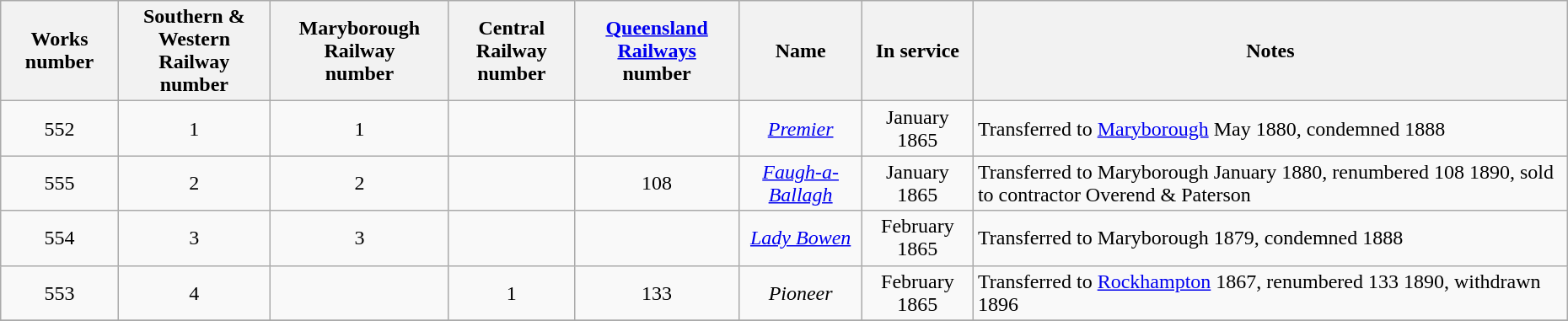<table cellpadding="2">
<tr>
<td><br><table class="wikitable sortable">
<tr>
<th>Works number</th>
<th>Southern & Western<br>Railway number</th>
<th>Maryborough Railway<br>number</th>
<th>Central Railway<br>number</th>
<th><a href='#'>Queensland Railways</a><br>number</th>
<th>Name</th>
<th>In service</th>
<th>Notes</th>
</tr>
<tr>
<td align=center>552</td>
<td align=center>1</td>
<td align=center>1</td>
<td align=center></td>
<td align=center></td>
<td align=center><em><a href='#'>Premier</a></em></td>
<td align=center>January 1865</td>
<td>Transferred to <a href='#'>Maryborough</a> May 1880, condemned 1888</td>
</tr>
<tr>
<td align=center>555</td>
<td align=center>2</td>
<td align=center>2</td>
<td align=center></td>
<td align=center>108</td>
<td align=center><em><a href='#'>Faugh-a-Ballagh</a></em></td>
<td align=center>January 1865</td>
<td>Transferred to Maryborough January 1880, renumbered 108 1890, sold to contractor Overend & Paterson</td>
</tr>
<tr>
<td align=center>554</td>
<td align=center>3</td>
<td align=center>3</td>
<td align=center></td>
<td align=center></td>
<td align=center><em><a href='#'>Lady Bowen</a></em></td>
<td align=center>February 1865</td>
<td>Transferred to Maryborough 1879, condemned 1888</td>
</tr>
<tr>
<td align=center>553</td>
<td align=center>4</td>
<td align=center></td>
<td align=center>1</td>
<td align=center>133</td>
<td align=center><em>Pioneer</em></td>
<td align=center>February 1865</td>
<td>Transferred to <a href='#'>Rockhampton</a> 1867, renumbered 133 1890, withdrawn 1896</td>
</tr>
<tr>
</tr>
</table>
</td>
</tr>
</table>
